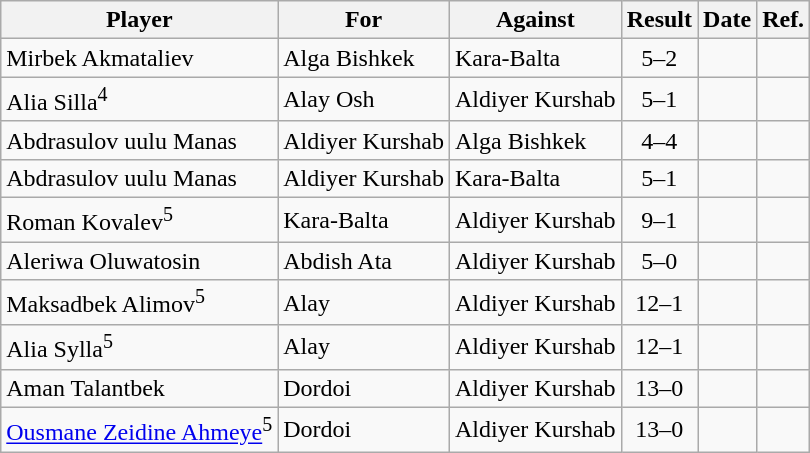<table class="wikitable sortable">
<tr>
<th>Player</th>
<th>For</th>
<th>Against</th>
<th style="text-align:center">Result</th>
<th>Date</th>
<th>Ref.</th>
</tr>
<tr>
<td> Mirbek Akmataliev</td>
<td>Alga Bishkek</td>
<td>Kara-Balta</td>
<td style="text-align:center;">5–2</td>
<td></td>
<td></td>
</tr>
<tr>
<td> Alia Silla<sup>4</sup></td>
<td>Alay Osh</td>
<td>Aldiyer Kurshab</td>
<td style="text-align:center;">5–1</td>
<td></td>
<td></td>
</tr>
<tr>
<td> Abdrasulov uulu Manas</td>
<td>Aldiyer Kurshab</td>
<td>Alga Bishkek</td>
<td style="text-align:center;">4–4</td>
<td></td>
<td></td>
</tr>
<tr>
<td> Abdrasulov uulu Manas</td>
<td>Aldiyer Kurshab</td>
<td>Kara-Balta</td>
<td style="text-align:center;">5–1</td>
<td></td>
<td></td>
</tr>
<tr>
<td> Roman Kovalev<sup>5</sup></td>
<td>Kara-Balta</td>
<td>Aldiyer Kurshab</td>
<td style="text-align:center;">9–1</td>
<td></td>
<td></td>
</tr>
<tr>
<td> Aleriwa Oluwatosin</td>
<td>Abdish Ata</td>
<td>Aldiyer Kurshab</td>
<td style="text-align:center;">5–0</td>
<td></td>
<td></td>
</tr>
<tr>
<td> Maksadbek Alimov<sup>5</sup></td>
<td>Alay</td>
<td>Aldiyer Kurshab</td>
<td style="text-align:center;">12–1</td>
<td></td>
<td></td>
</tr>
<tr>
<td> Alia Sylla<sup>5</sup></td>
<td>Alay</td>
<td>Aldiyer Kurshab</td>
<td style="text-align:center;">12–1</td>
<td></td>
<td></td>
</tr>
<tr>
<td> Aman Talantbek</td>
<td>Dordoi</td>
<td>Aldiyer Kurshab</td>
<td style="text-align:center;">13–0</td>
<td></td>
<td></td>
</tr>
<tr>
<td> <a href='#'>Ousmane Zeidine Ahmeye</a><sup>5</sup></td>
<td>Dordoi</td>
<td>Aldiyer Kurshab</td>
<td style="text-align:center;">13–0</td>
<td></td>
<td></td>
</tr>
</table>
